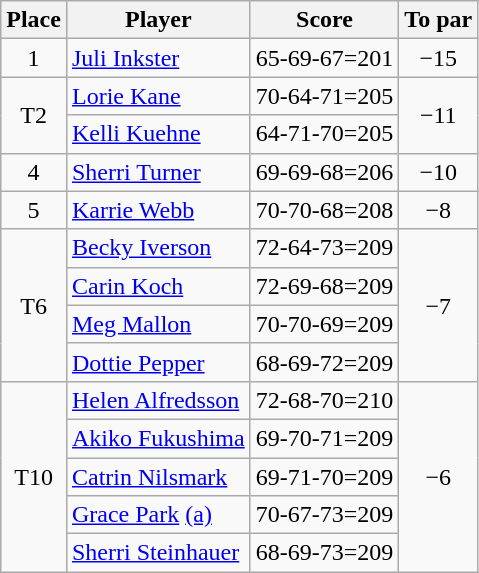<table class="wikitable">
<tr>
<th>Place</th>
<th>Player</th>
<th>Score</th>
<th>To par</th>
</tr>
<tr>
<td align=center>1</td>
<td> <a href='#'>Juli Inkster</a></td>
<td>65-69-67=201</td>
<td align=center>−15</td>
</tr>
<tr>
<td rowspan=2 align=center>T2</td>
<td> <a href='#'>Lorie Kane</a></td>
<td>70-64-71=205</td>
<td rowspan=2 align=center>−11</td>
</tr>
<tr>
<td> <a href='#'>Kelli Kuehne</a></td>
<td>64-71-70=205</td>
</tr>
<tr>
<td align=center>4</td>
<td> <a href='#'>Sherri Turner</a></td>
<td>69-69-68=206</td>
<td align=center>−10</td>
</tr>
<tr>
<td align=center>5</td>
<td> <a href='#'>Karrie Webb</a></td>
<td>70-70-68=208</td>
<td align=center>−8</td>
</tr>
<tr>
<td rowspan=4 align=center>T6</td>
<td> <a href='#'>Becky Iverson</a></td>
<td>72-64-73=209</td>
<td rowspan=4 align=center>−7</td>
</tr>
<tr>
<td> <a href='#'>Carin Koch</a></td>
<td>72-69-68=209</td>
</tr>
<tr>
<td> <a href='#'>Meg Mallon</a></td>
<td>70-70-69=209</td>
</tr>
<tr>
<td> <a href='#'>Dottie Pepper</a></td>
<td>68-69-72=209</td>
</tr>
<tr>
<td rowspan=5 align=center>T10</td>
<td> <a href='#'>Helen Alfredsson</a></td>
<td>72-68-70=210</td>
<td rowspan=5 align=center>−6</td>
</tr>
<tr>
<td> <a href='#'>Akiko Fukushima</a></td>
<td>69-70-71=209</td>
</tr>
<tr>
<td> <a href='#'>Catrin Nilsmark</a></td>
<td>69-71-70=209</td>
</tr>
<tr>
<td> <a href='#'>Grace Park</a> <a href='#'>(a)</a></td>
<td>70-67-73=209</td>
</tr>
<tr>
<td> <a href='#'>Sherri Steinhauer</a></td>
<td>68-69-73=209</td>
</tr>
</table>
